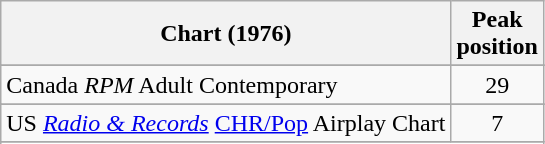<table class="wikitable sortable">
<tr>
<th>Chart (1976)</th>
<th>Peak<br>position</th>
</tr>
<tr>
</tr>
<tr>
<td>Canada <em>RPM</em> Adult Contemporary</td>
<td style="text-align:center;">29</td>
</tr>
<tr>
</tr>
<tr>
</tr>
<tr>
<td>US  <em><a href='#'>Radio & Records</a></em> <a href='#'>CHR/Pop</a> Airplay Chart</td>
<td align="center">7</td>
</tr>
<tr>
</tr>
<tr>
</tr>
<tr>
</tr>
</table>
